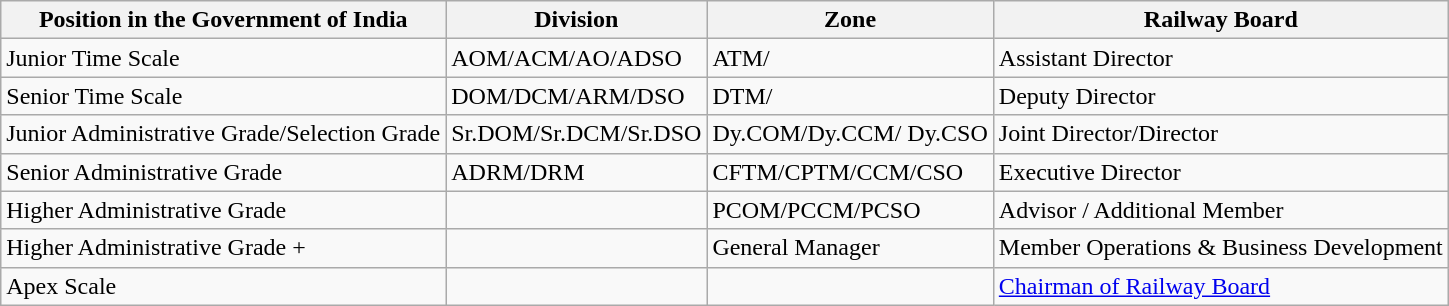<table class="wikitable">
<tr>
<th>Position in the Government of India</th>
<th>Division</th>
<th>Zone</th>
<th>Railway Board</th>
</tr>
<tr>
<td>Junior Time Scale</td>
<td>AOM/ACM/AO/ADSO</td>
<td>ATM/</td>
<td>Assistant Director</td>
</tr>
<tr>
<td>Senior Time Scale</td>
<td>DOM/DCM/ARM/DSO</td>
<td>DTM/</td>
<td>Deputy Director</td>
</tr>
<tr>
<td>Junior Administrative Grade/Selection Grade</td>
<td>Sr.DOM/Sr.DCM/Sr.DSO</td>
<td>Dy.COM/Dy.CCM/ Dy.CSO</td>
<td>Joint Director/Director</td>
</tr>
<tr>
<td>Senior Administrative Grade</td>
<td>ADRM/DRM</td>
<td>CFTM/CPTM/CCM/CSO</td>
<td>Executive Director</td>
</tr>
<tr>
<td>Higher Administrative Grade</td>
<td></td>
<td>PCOM/PCCM/PCSO</td>
<td>Advisor / Additional Member</td>
</tr>
<tr>
<td>Higher Administrative Grade +</td>
<td></td>
<td>General Manager</td>
<td>Member Operations & Business Development</td>
</tr>
<tr>
<td>Apex Scale</td>
<td></td>
<td></td>
<td><a href='#'>Chairman of Railway Board</a></td>
</tr>
</table>
